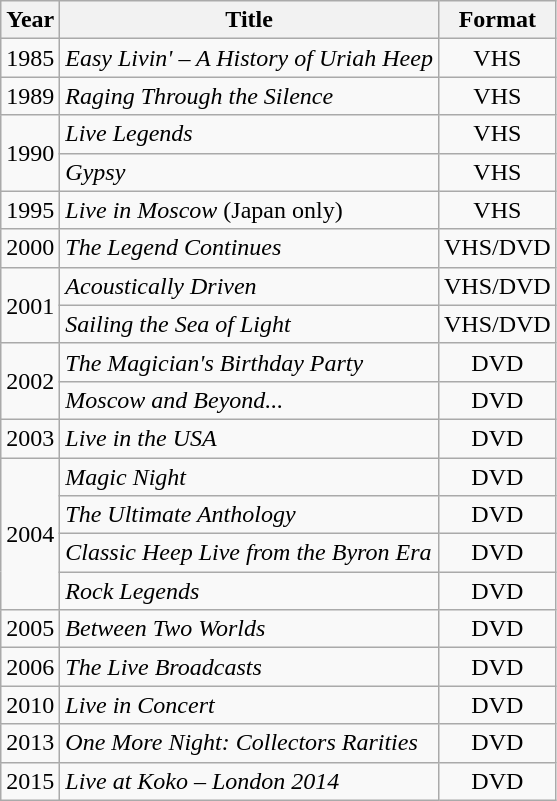<table class="wikitable">
<tr>
<th>Year</th>
<th>Title</th>
<th align=center>Format</th>
</tr>
<tr>
<td>1985</td>
<td><em>Easy Livin' – A History of Uriah Heep</em></td>
<td align=center>VHS</td>
</tr>
<tr>
<td>1989</td>
<td><em>Raging Through the Silence</em></td>
<td align=center>VHS</td>
</tr>
<tr>
<td rowspan=2>1990</td>
<td><em>Live Legends</em></td>
<td align=center>VHS</td>
</tr>
<tr>
<td><em>Gypsy</em></td>
<td align=center>VHS</td>
</tr>
<tr>
<td>1995</td>
<td><em>Live in Moscow</em> (Japan only)</td>
<td align=center>VHS</td>
</tr>
<tr>
<td>2000</td>
<td><em>The Legend Continues</em></td>
<td align=center>VHS/DVD</td>
</tr>
<tr>
<td rowspan=2>2001</td>
<td><em>Acoustically Driven</em></td>
<td align=center>VHS/DVD</td>
</tr>
<tr>
<td><em>Sailing the Sea of Light</em></td>
<td align=center>VHS/DVD</td>
</tr>
<tr>
<td rowspan=2>2002</td>
<td><em>The Magician's Birthday Party</em></td>
<td align=center>DVD</td>
</tr>
<tr>
<td><em>Moscow and Beyond...</em></td>
<td align=center>DVD</td>
</tr>
<tr>
<td>2003</td>
<td><em>Live in the USA</em></td>
<td align=center>DVD</td>
</tr>
<tr>
<td rowspan=4>2004</td>
<td><em>Magic Night</em></td>
<td align=center>DVD</td>
</tr>
<tr>
<td><em>The Ultimate Anthology</em></td>
<td align=center>DVD</td>
</tr>
<tr>
<td><em>Classic Heep Live from the Byron Era</em></td>
<td align=center>DVD</td>
</tr>
<tr>
<td><em>Rock Legends</em></td>
<td align=center>DVD</td>
</tr>
<tr>
<td>2005</td>
<td><em>Between Two Worlds</em></td>
<td align=center>DVD</td>
</tr>
<tr>
<td>2006</td>
<td><em>The Live Broadcasts</em></td>
<td align=center>DVD</td>
</tr>
<tr>
<td>2010</td>
<td><em>Live in Concert</em></td>
<td align=center>DVD</td>
</tr>
<tr>
<td>2013</td>
<td><em>One More Night: Collectors Rarities</em></td>
<td align=center>DVD</td>
</tr>
<tr>
<td>2015</td>
<td><em>Live at Koko – London 2014</em></td>
<td align=center>DVD</td>
</tr>
</table>
